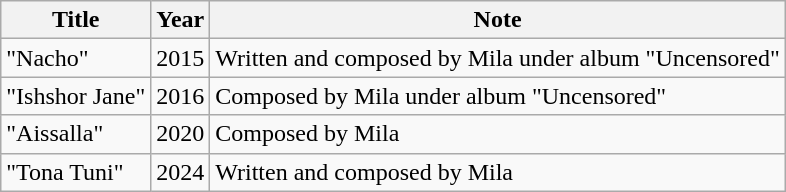<table class="wikitable plainrowheaders">
<tr>
<th>Title</th>
<th>Year</th>
<th>Note</th>
</tr>
<tr>
<td>"Nacho"</td>
<td>2015</td>
<td>Written and composed by Mila under album "Uncensored"</td>
</tr>
<tr>
<td>"Ishshor Jane"</td>
<td>2016</td>
<td>Composed by Mila under album "Uncensored"</td>
</tr>
<tr>
<td>"Aissalla"</td>
<td>2020</td>
<td>Composed by Mila</td>
</tr>
<tr>
<td>"Tona Tuni"</td>
<td>2024</td>
<td>Written and composed by Mila</td>
</tr>
</table>
